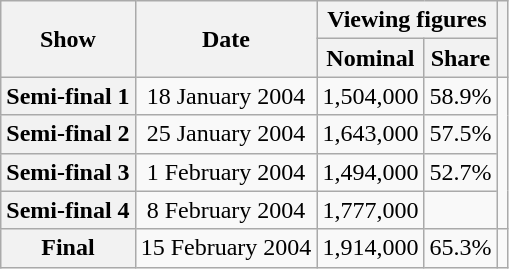<table class="wikitable plainrowheaders sortable" style="text-align:center">
<tr>
<th rowspan="2">Show</th>
<th rowspan="2">Date</th>
<th colspan="2">Viewing figures</th>
<th rowspan="2"></th>
</tr>
<tr>
<th scope="col">Nominal</th>
<th>Share</th>
</tr>
<tr>
<th scope="row">Semi-final 1</th>
<td>18 January 2004</td>
<td>1,504,000</td>
<td>58.9%</td>
<td rowspan="4"></td>
</tr>
<tr>
<th scope="row">Semi-final 2</th>
<td>25 January 2004</td>
<td>1,643,000</td>
<td>57.5%</td>
</tr>
<tr>
<th scope="row">Semi-final 3</th>
<td>1 February 2004</td>
<td>1,494,000</td>
<td>52.7%</td>
</tr>
<tr>
<th scope="row">Semi-final 4</th>
<td>8 February 2004</td>
<td>1,777,000</td>
<td></td>
</tr>
<tr>
<th scope="row">Final</th>
<td>15 February 2004</td>
<td>1,914,000</td>
<td>65.3%</td>
<td></td>
</tr>
</table>
